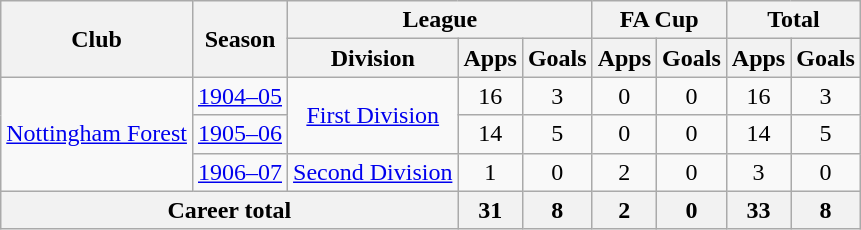<table class="wikitable" style="text-align: center">
<tr>
<th rowspan="2">Club</th>
<th rowspan="2">Season</th>
<th colspan="3">League</th>
<th colspan="2">FA Cup</th>
<th colspan="2">Total</th>
</tr>
<tr>
<th>Division</th>
<th>Apps</th>
<th>Goals</th>
<th>Apps</th>
<th>Goals</th>
<th>Apps</th>
<th>Goals</th>
</tr>
<tr>
<td rowspan="3"><a href='#'>Nottingham Forest</a></td>
<td><a href='#'>1904–05</a></td>
<td rowspan="2"><a href='#'>First Division</a></td>
<td>16</td>
<td>3</td>
<td>0</td>
<td>0</td>
<td>16</td>
<td>3</td>
</tr>
<tr>
<td><a href='#'>1905–06</a></td>
<td>14</td>
<td>5</td>
<td>0</td>
<td>0</td>
<td>14</td>
<td>5</td>
</tr>
<tr>
<td><a href='#'>1906–07</a></td>
<td><a href='#'>Second Division</a></td>
<td>1</td>
<td>0</td>
<td>2</td>
<td>0</td>
<td>3</td>
<td>0</td>
</tr>
<tr>
<th colspan="3">Career total</th>
<th>31</th>
<th>8</th>
<th>2</th>
<th>0</th>
<th>33</th>
<th>8</th>
</tr>
</table>
